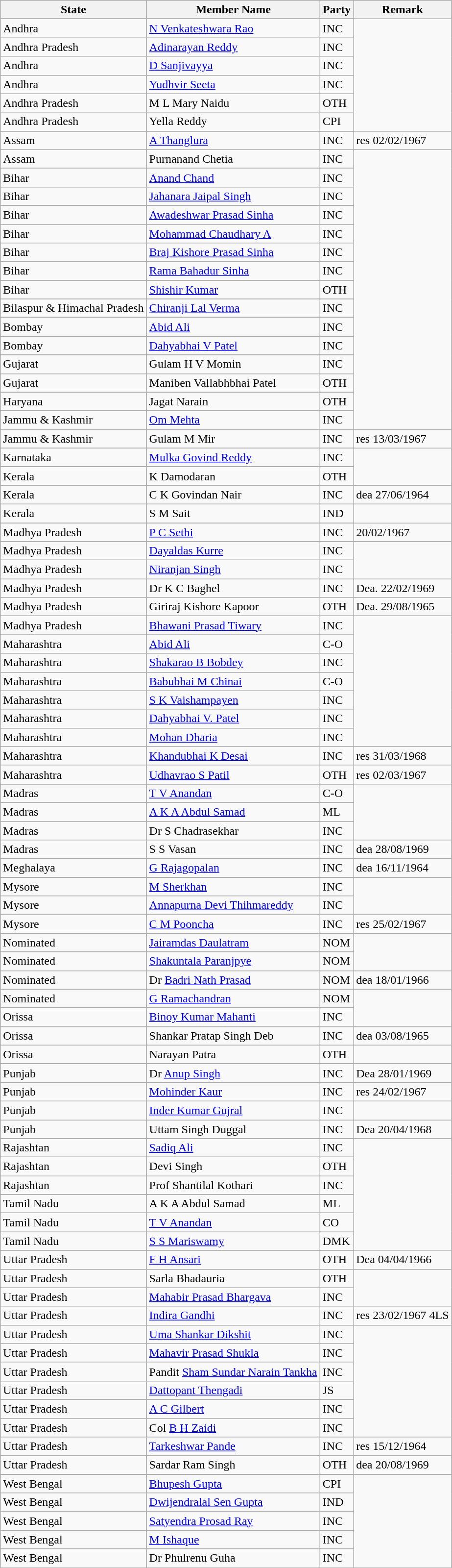<table class="wikitable sortable">
<tr>
<th>State</th>
<th>Member Name</th>
<th>Party</th>
<th>Remark</th>
</tr>
<tr>
</tr>
<tr>
<td>Andhra</td>
<td><a href='#'>N Venkateshwara Rao</a></td>
<td>INC</td>
</tr>
<tr>
<td>Andhra Pradesh</td>
<td><a href='#'>Adinarayan Reddy</a></td>
<td>INC</td>
</tr>
<tr>
<td>Andhra</td>
<td><a href='#'>D Sanjivayya</a></td>
<td>INC</td>
</tr>
<tr>
<td>Andhra</td>
<td><a href='#'>Yudhvir Seeta</a></td>
<td>INC</td>
</tr>
<tr>
<td>Andhra Pradesh</td>
<td>M L Mary Naidu</td>
<td>OTH</td>
</tr>
<tr>
<td>Andhra Pradesh</td>
<td>Yella Reddy</td>
<td>CPI</td>
</tr>
<tr>
</tr>
<tr>
<td>Assam</td>
<td><a href='#'>A Thanglura</a></td>
<td>INC</td>
<td>res  02/02/1967</td>
</tr>
<tr>
<td>Assam</td>
<td>Purnanand Chetia</td>
<td>INC</td>
</tr>
<tr>
</tr>
<tr>
<td>Bihar</td>
<td><a href='#'>Anand Chand</a></td>
<td>INC</td>
</tr>
<tr>
<td>Bihar</td>
<td><a href='#'>Jahanara Jaipal Singh</a></td>
<td>INC</td>
</tr>
<tr>
<td>Bihar</td>
<td><a href='#'>Awadeshwar Prasad Sinha</a></td>
<td>INC</td>
</tr>
<tr>
<td>Bihar</td>
<td><a href='#'>Mohammad Chaudhary A</a></td>
<td>INC</td>
</tr>
<tr>
<td>Bihar</td>
<td><a href='#'>Braj Kishore Prasad Sinha</a></td>
<td>INC</td>
</tr>
<tr>
<td>Bihar</td>
<td><a href='#'>Rama Bahadur Sinha</a></td>
<td>INC</td>
</tr>
<tr>
<td>Bihar</td>
<td><a href='#'>Shishir Kumar</a></td>
<td>OTH</td>
</tr>
<tr>
</tr>
<tr>
<td>Bilaspur & Himachal Pradesh</td>
<td><a href='#'>Chiranji Lal Verma</a></td>
<td>INC</td>
</tr>
<tr>
</tr>
<tr>
<td>Bombay</td>
<td><a href='#'>Abid Ali</a></td>
<td>INC</td>
</tr>
<tr>
<td>Bombay</td>
<td><a href='#'>Dahyabhai V Patel</a></td>
<td>INC</td>
</tr>
<tr>
</tr>
<tr>
<td>Gujarat</td>
<td>Gulam H V Momin</td>
<td>INC</td>
</tr>
<tr>
<td>Gujarat</td>
<td>Maniben Vallabhbhai Patel</td>
<td>OTH</td>
</tr>
<tr>
</tr>
<tr>
<td>Haryana</td>
<td>Jagat Narain</td>
<td>OTH</td>
</tr>
<tr>
</tr>
<tr>
<td>Jammu & Kashmir</td>
<td><a href='#'>Om Mehta</a></td>
<td>INC</td>
</tr>
<tr>
<td>Jammu & Kashmir</td>
<td>Gulam M Mir</td>
<td>INC</td>
<td>res 13/03/1967</td>
</tr>
<tr>
</tr>
<tr>
<td>Karnataka</td>
<td><a href='#'>Mulka Govind Reddy</a></td>
<td>INC</td>
</tr>
<tr>
</tr>
<tr>
<td>Kerala</td>
<td>K Damodaran</td>
<td>OTH</td>
</tr>
<tr>
<td>Kerala</td>
<td>C K Govindan Nair</td>
<td>INC</td>
<td>dea 27/06/1964</td>
</tr>
<tr>
<td>Kerala</td>
<td>S M Sait</td>
<td>IND</td>
</tr>
<tr>
</tr>
<tr>
<td>Madhya Pradesh</td>
<td><a href='#'>P C Sethi</a></td>
<td>INC</td>
<td>20/02/1967</td>
</tr>
<tr>
<td>Madhya Pradesh</td>
<td><a href='#'>Dayaldas Kurre</a></td>
<td>INC</td>
</tr>
<tr>
<td>Madhya Pradesh</td>
<td><a href='#'>Niranjan Singh</a></td>
<td>INC</td>
</tr>
<tr>
<td>Madhya Pradesh</td>
<td>Dr K C Baghel</td>
<td>INC</td>
<td>Dea. 22/02/1969</td>
</tr>
<tr>
<td>Madhya Pradesh</td>
<td>Giriraj Kishore Kapoor</td>
<td>OTH</td>
<td>Dea. 29/08/1965</td>
</tr>
<tr>
<td>Madhya Pradesh</td>
<td><a href='#'>Bhawani Prasad Tiwary</a></td>
<td>INC</td>
</tr>
<tr>
</tr>
<tr>
<td>Maharashtra</td>
<td><a href='#'>Abid Ali</a></td>
<td>C-O</td>
</tr>
<tr>
<td>Maharashtra</td>
<td><a href='#'>Shakarao B Bobdey</a></td>
<td>INC</td>
</tr>
<tr>
<td>Maharashtra</td>
<td><a href='#'>Babubhai M Chinai</a></td>
<td>C-O</td>
</tr>
<tr>
<td>Maharashtra</td>
<td><a href='#'>S K Vaishampayen</a></td>
<td>INC</td>
</tr>
<tr>
<td>Maharashtra</td>
<td><a href='#'>Dahyabhai V. Patel</a></td>
<td>INC</td>
</tr>
<tr>
<td>Maharashtra</td>
<td><a href='#'>Mohan Dharia</a></td>
<td>INC</td>
</tr>
<tr>
<td>Maharashtra</td>
<td><a href='#'>Khandubhai K Desai</a></td>
<td>INC</td>
<td>res 31/03/1968</td>
</tr>
<tr>
<td>Maharashtra</td>
<td><a href='#'>Udhavrao S Patil</a></td>
<td>OTH</td>
<td>res 02/03/1967</td>
</tr>
<tr>
</tr>
<tr>
<td>Madras</td>
<td><a href='#'>T V Anandan</a></td>
<td>C-O</td>
</tr>
<tr>
<td>Madras</td>
<td><a href='#'>A K A Abdul Samad</a></td>
<td>ML</td>
</tr>
<tr>
<td>Madras</td>
<td>Dr S Chadrasekhar</td>
<td>INC</td>
</tr>
<tr>
<td>Madras</td>
<td>S S Vasan</td>
<td>INC</td>
<td>dea 28/08/1969</td>
</tr>
<tr>
</tr>
<tr>
<td>Meghalaya</td>
<td><a href='#'>G Rajagopalan</a></td>
<td>INC</td>
<td>dea 16/11/1964</td>
</tr>
<tr>
</tr>
<tr>
<td>Mysore</td>
<td><a href='#'>M Sherkhan</a></td>
<td>INC</td>
</tr>
<tr>
<td>Mysore</td>
<td><a href='#'>Annapurna Devi Thihmareddy </a></td>
<td>INC</td>
</tr>
<tr>
<td>Mysore</td>
<td><a href='#'>C M Pooncha</a></td>
<td>INC</td>
<td>res 25/02/1967</td>
</tr>
<tr>
</tr>
<tr>
<td>Nominated</td>
<td><a href='#'>Jairamdas Daulatram</a></td>
<td>NOM</td>
</tr>
<tr>
<td>Nominated</td>
<td><a href='#'>Shakuntala Paranjpye</a></td>
<td>NOM</td>
</tr>
<tr>
<td>Nominated</td>
<td>Dr <a href='#'>Badri Nath Prasad</a></td>
<td>NOM</td>
<td>dea 18/01/1966</td>
</tr>
<tr>
<td>Nominated</td>
<td><a href='#'>G Ramachandran</a></td>
<td>NOM</td>
</tr>
<tr>
</tr>
<tr>
<td>Orissa</td>
<td><a href='#'>Binoy Kumar Mahanti</a></td>
<td>INC</td>
</tr>
<tr>
<td>Orissa</td>
<td>Shankar Pratap Singh Deb</td>
<td>INC</td>
<td>dea 03/08/1965</td>
</tr>
<tr>
<td>Orissa</td>
<td>Narayan Patra</td>
<td>OTH</td>
</tr>
<tr>
</tr>
<tr>
<td>Punjab</td>
<td>Dr <a href='#'>Anup Singh</a></td>
<td>INC</td>
<td>Dea 28/01/1969</td>
</tr>
<tr>
<td>Punjab</td>
<td><a href='#'>Mohinder Kaur</a></td>
<td>INC</td>
<td>res 24/02/1967</td>
</tr>
<tr>
<td>Punjab</td>
<td><a href='#'>Inder Kumar Gujral</a></td>
<td>INC</td>
</tr>
<tr>
<td>Punjab</td>
<td>Uttam Singh Duggal</td>
<td>INC</td>
<td>Dea 20/04/1968</td>
</tr>
<tr>
</tr>
<tr>
<td>Rajashtan</td>
<td><a href='#'>Sadiq Ali</a></td>
<td>INC</td>
</tr>
<tr>
<td>Rajashtan</td>
<td>Devi Singh</td>
<td>OTH</td>
</tr>
<tr>
<td>Rajashtan</td>
<td>Prof Shantilal Kothari</td>
<td>INC</td>
</tr>
<tr>
</tr>
<tr>
<td>Tamil Nadu</td>
<td>A K A Abdul Samad</td>
<td>ML</td>
</tr>
<tr>
<td>Tamil Nadu</td>
<td><a href='#'>T V Anandan</a></td>
<td>CO</td>
</tr>
<tr>
<td>Tamil Nadu</td>
<td><a href='#'>S S Mariswamy</a></td>
<td>DMK</td>
</tr>
<tr>
</tr>
<tr>
<td>Uttar Pradesh</td>
<td><a href='#'>F H Ansari</a></td>
<td>OTH</td>
<td>Dea 04/04/1966</td>
</tr>
<tr>
<td>Uttar Pradesh</td>
<td>Sarla Bhadauria</td>
<td>OTH</td>
</tr>
<tr>
<td>Uttar Pradesh</td>
<td><a href='#'>Mahabir Prasad Bhargava</a></td>
<td>INC</td>
</tr>
<tr>
<td>Uttar Pradesh</td>
<td><a href='#'>Indira Gandhi</a></td>
<td>INC</td>
<td>res 23/02/1967 4LS</td>
</tr>
<tr>
<td>Uttar Pradesh</td>
<td><a href='#'>Uma Shankar Dikshit</a></td>
<td>INC</td>
</tr>
<tr>
<td>Uttar Pradesh</td>
<td><a href='#'>Mahavir Prasad Shukla</a></td>
<td>INC</td>
</tr>
<tr>
<td>Uttar Pradesh</td>
<td>Pandit <a href='#'>Sham Sundar Narain Tankha</a></td>
<td>INC</td>
</tr>
<tr>
<td>Uttar Pradesh</td>
<td><a href='#'>Dattopant Thengadi</a></td>
<td>JS</td>
</tr>
<tr>
<td>Uttar Pradesh</td>
<td><a href='#'>A C Gilbert</a></td>
<td>INC</td>
</tr>
<tr>
<td>Uttar Pradesh</td>
<td>Col <a href='#'>B H Zaidi</a></td>
<td>INC</td>
</tr>
<tr>
<td>Uttar Pradesh</td>
<td><a href='#'>Tarkeshwar Pande</a></td>
<td>INC</td>
<td>res 15/12/1964</td>
</tr>
<tr>
<td>Uttar Pradesh</td>
<td>Sardar Ram Singh</td>
<td>OTH</td>
<td>dea 20/08/1969</td>
</tr>
<tr>
</tr>
<tr>
<td>West Bengal</td>
<td><a href='#'>Bhupesh Gupta</a></td>
<td>CPI</td>
</tr>
<tr>
<td>West Bengal</td>
<td><a href='#'>Dwijendralal Sen Gupta</a></td>
<td>IND</td>
</tr>
<tr>
<td>West Bengal</td>
<td><a href='#'>Satyendra Prosad Ray</a></td>
<td>INC</td>
</tr>
<tr>
<td>West Bengal</td>
<td><a href='#'>M Ishaque</a></td>
<td>INC</td>
</tr>
<tr>
<td>West Bengal</td>
<td>Dr Phulrenu Guha</td>
<td>INC</td>
</tr>
<tr>
</tr>
<tr>
</tr>
</table>
